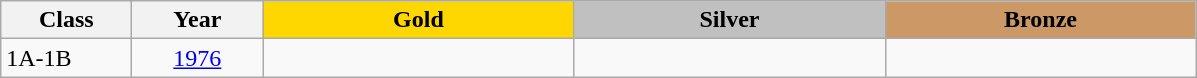<table class="wikitable">
<tr>
<th width="80em">Class</th>
<th width="80em">Year</th>
<td width="200em" align=center bgcolor=gold><strong>Gold</strong></td>
<td width="200em" align=center bgcolor=silver><strong>Silver</strong></td>
<td width="200em" align=center bgcolor=cc9966><strong>Bronze</strong></td>
</tr>
<tr>
<td>1A-1B</td>
<td align=center><a href='#'>1976</a></td>
<td></td>
<td></td>
<td></td>
</tr>
</table>
